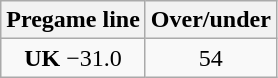<table class="wikitable">
<tr align="center">
<th style=>Pregame line</th>
<th style=>Over/under</th>
</tr>
<tr align="center">
<td><strong>UK</strong> −31.0</td>
<td>54</td>
</tr>
</table>
